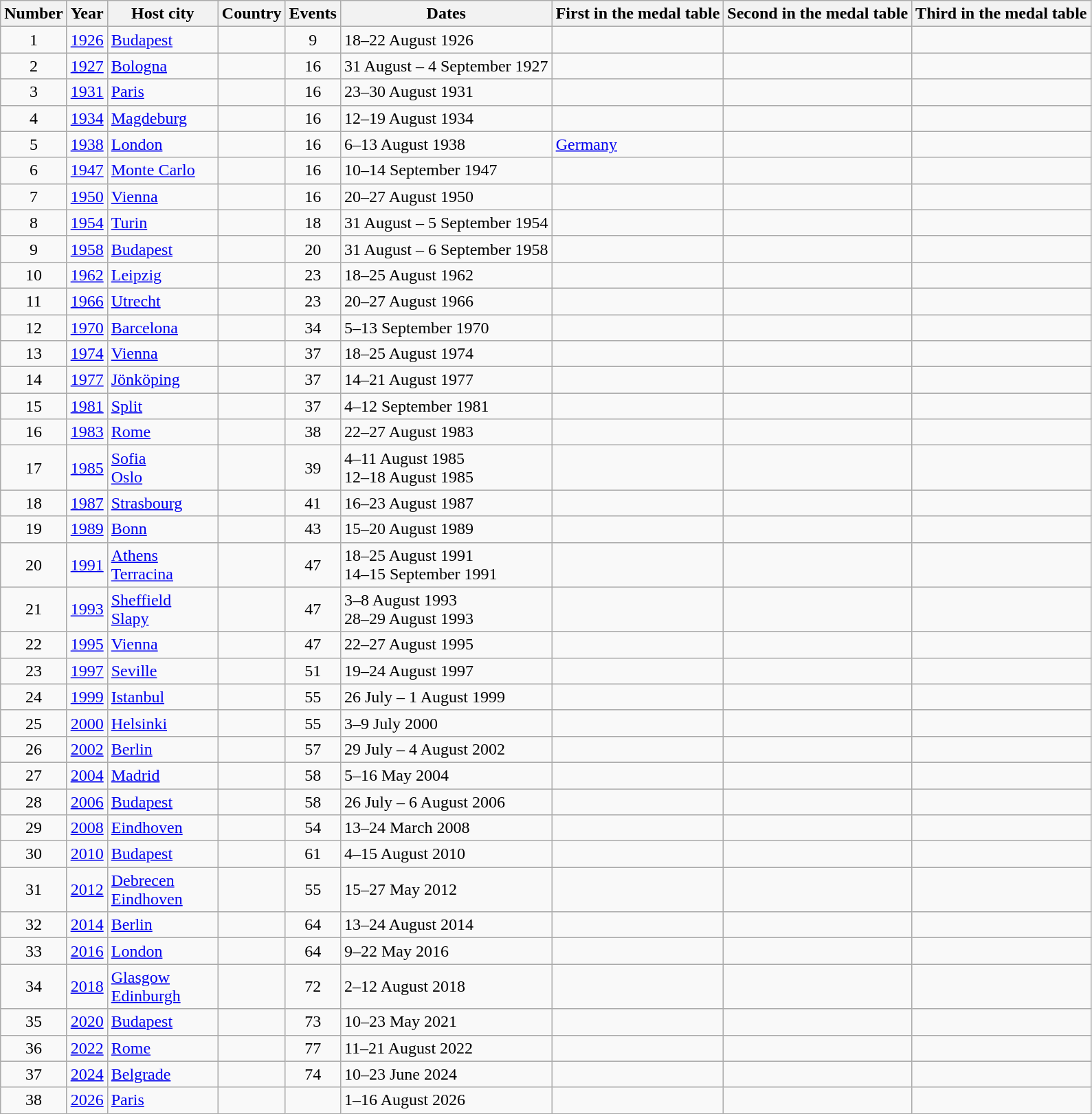<table class="wikitable">
<tr>
<th>Number</th>
<th>Year</th>
<th width=100>Host city</th>
<th>Country</th>
<th>Events</th>
<th>Dates</th>
<th>First in the medal table</th>
<th>Second in the medal table</th>
<th>Third in the medal table</th>
</tr>
<tr>
<td align=center>1</td>
<td><a href='#'>1926</a></td>
<td><a href='#'>Budapest</a></td>
<td></td>
<td align=center>9</td>
<td>18–22 August 1926</td>
<td></td>
<td></td>
<td></td>
</tr>
<tr>
<td align=center>2</td>
<td><a href='#'>1927</a></td>
<td><a href='#'>Bologna</a></td>
<td></td>
<td align=center>16</td>
<td>31 August – 4 September 1927</td>
<td></td>
<td></td>
<td></td>
</tr>
<tr>
<td align=center>3</td>
<td><a href='#'>1931</a></td>
<td><a href='#'>Paris</a></td>
<td></td>
<td align=center>16</td>
<td>23–30 August 1931</td>
<td></td>
<td></td>
<td></td>
</tr>
<tr>
<td align=center>4</td>
<td><a href='#'>1934</a></td>
<td><a href='#'>Magdeburg</a></td>
<td></td>
<td align=center>16</td>
<td>12–19 August 1934</td>
<td></td>
<td></td>
<td></td>
</tr>
<tr>
<td align=center>5</td>
<td><a href='#'>1938</a></td>
<td><a href='#'>London</a></td>
<td></td>
<td align=center>16</td>
<td>6–13 August 1938</td>
<td> <a href='#'>Germany</a></td>
<td></td>
<td></td>
</tr>
<tr>
<td align=center>6</td>
<td><a href='#'>1947</a></td>
<td><a href='#'>Monte Carlo</a></td>
<td></td>
<td align=center>16</td>
<td>10–14 September 1947</td>
<td></td>
<td></td>
<td></td>
</tr>
<tr>
<td align=center>7</td>
<td><a href='#'>1950</a></td>
<td><a href='#'>Vienna</a></td>
<td></td>
<td align=center>16</td>
<td>20–27 August 1950</td>
<td></td>
<td></td>
<td></td>
</tr>
<tr>
<td align=center>8</td>
<td><a href='#'>1954</a></td>
<td><a href='#'>Turin</a></td>
<td></td>
<td align=center>18</td>
<td>31 August – 5 September 1954</td>
<td></td>
<td></td>
<td></td>
</tr>
<tr>
<td align=center>9</td>
<td><a href='#'>1958</a></td>
<td><a href='#'>Budapest</a></td>
<td></td>
<td align=center>20</td>
<td>31 August – 6 September 1958</td>
<td></td>
<td></td>
<td></td>
</tr>
<tr>
<td align=center>10</td>
<td><a href='#'>1962</a></td>
<td><a href='#'>Leipzig</a></td>
<td></td>
<td align=center>23</td>
<td>18–25 August 1962</td>
<td></td>
<td></td>
<td></td>
</tr>
<tr>
<td align=center>11</td>
<td><a href='#'>1966</a></td>
<td><a href='#'>Utrecht</a></td>
<td></td>
<td align=center>23</td>
<td>20–27 August 1966</td>
<td></td>
<td></td>
<td></td>
</tr>
<tr>
<td align=center>12</td>
<td><a href='#'>1970</a></td>
<td><a href='#'>Barcelona</a></td>
<td></td>
<td align=center>34</td>
<td>5–13 September 1970</td>
<td></td>
<td></td>
<td></td>
</tr>
<tr>
<td align=center>13</td>
<td><a href='#'>1974</a></td>
<td><a href='#'>Vienna</a></td>
<td></td>
<td align=center>37</td>
<td>18–25 August 1974</td>
<td></td>
<td></td>
<td></td>
</tr>
<tr>
<td align=center>14</td>
<td><a href='#'>1977</a></td>
<td><a href='#'>Jönköping</a></td>
<td></td>
<td align=center>37</td>
<td>14–21 August 1977</td>
<td></td>
<td></td>
<td></td>
</tr>
<tr>
<td align=center>15</td>
<td><a href='#'>1981</a></td>
<td><a href='#'>Split</a></td>
<td></td>
<td align=center>37</td>
<td>4–12 September 1981</td>
<td></td>
<td></td>
<td></td>
</tr>
<tr>
<td align=center>16</td>
<td><a href='#'>1983</a></td>
<td><a href='#'>Rome</a></td>
<td></td>
<td align=center>38</td>
<td>22–27 August 1983</td>
<td></td>
<td></td>
<td></td>
</tr>
<tr>
<td align=center>17</td>
<td><a href='#'>1985</a></td>
<td><a href='#'>Sofia</a> <br> <a href='#'>Oslo</a></td>
<td> <br> </td>
<td align=center>39</td>
<td>4–11 August 1985 <br> 12–18 August 1985</td>
<td></td>
<td></td>
<td></td>
</tr>
<tr>
<td align=center>18</td>
<td><a href='#'>1987</a></td>
<td><a href='#'>Strasbourg</a></td>
<td></td>
<td align=center>41</td>
<td>16–23 August 1987</td>
<td></td>
<td></td>
<td></td>
</tr>
<tr>
<td align=center>19</td>
<td><a href='#'>1989</a></td>
<td><a href='#'>Bonn</a></td>
<td></td>
<td align=center>43</td>
<td>15–20 August 1989</td>
<td></td>
<td></td>
<td></td>
</tr>
<tr>
<td align=center>20</td>
<td><a href='#'>1991</a></td>
<td><a href='#'>Athens</a> <br> <a href='#'>Terracina</a></td>
<td> <br> </td>
<td align=center>47</td>
<td>18–25 August 1991 <br> 14–15 September 1991</td>
<td></td>
<td></td>
<td></td>
</tr>
<tr>
<td align=center>21</td>
<td><a href='#'>1993</a></td>
<td><a href='#'>Sheffield</a> <br> <a href='#'>Slapy</a></td>
<td> <br> </td>
<td align=center>47</td>
<td>3–8 August 1993 <br> 28–29 August 1993</td>
<td></td>
<td></td>
<td></td>
</tr>
<tr>
<td align=center>22</td>
<td><a href='#'>1995</a></td>
<td><a href='#'>Vienna</a></td>
<td></td>
<td align=center>47</td>
<td>22–27 August 1995</td>
<td></td>
<td></td>
<td></td>
</tr>
<tr>
<td align=center>23</td>
<td><a href='#'>1997</a></td>
<td><a href='#'>Seville</a></td>
<td></td>
<td align=center>51</td>
<td>19–24 August 1997</td>
<td></td>
<td></td>
<td></td>
</tr>
<tr>
<td align=center>24</td>
<td><a href='#'>1999</a></td>
<td><a href='#'>Istanbul</a></td>
<td></td>
<td align=center>55</td>
<td>26 July – 1 August 1999</td>
<td></td>
<td></td>
<td></td>
</tr>
<tr>
<td align=center>25</td>
<td><a href='#'>2000</a></td>
<td><a href='#'>Helsinki</a></td>
<td></td>
<td align=center>55</td>
<td>3–9 July 2000</td>
<td></td>
<td></td>
<td></td>
</tr>
<tr>
<td align=center>26</td>
<td><a href='#'>2002</a></td>
<td><a href='#'>Berlin</a></td>
<td></td>
<td align=center>57</td>
<td>29 July – 4 August 2002</td>
<td></td>
<td></td>
<td></td>
</tr>
<tr>
<td align=center>27</td>
<td><a href='#'>2004</a></td>
<td><a href='#'>Madrid</a></td>
<td></td>
<td align=center>58</td>
<td>5–16 May 2004</td>
<td></td>
<td></td>
<td></td>
</tr>
<tr>
<td align=center>28</td>
<td><a href='#'>2006</a></td>
<td><a href='#'>Budapest</a></td>
<td></td>
<td align=center>58</td>
<td>26 July – 6 August 2006</td>
<td></td>
<td></td>
<td></td>
</tr>
<tr>
<td align=center>29</td>
<td><a href='#'>2008</a></td>
<td><a href='#'>Eindhoven</a></td>
<td></td>
<td align=center>54</td>
<td>13–24 March 2008</td>
<td></td>
<td></td>
<td></td>
</tr>
<tr>
<td align=center>30</td>
<td><a href='#'>2010</a></td>
<td><a href='#'>Budapest</a></td>
<td></td>
<td align=center>61</td>
<td>4–15 August 2010</td>
<td></td>
<td></td>
<td></td>
</tr>
<tr>
<td align=center>31</td>
<td><a href='#'>2012</a></td>
<td><a href='#'>Debrecen</a> <br> <a href='#'>Eindhoven</a></td>
<td> <br> </td>
<td align=center>55</td>
<td>15–27 May 2012</td>
<td></td>
<td></td>
<td></td>
</tr>
<tr>
<td align=center>32</td>
<td><a href='#'>2014</a></td>
<td><a href='#'>Berlin</a></td>
<td></td>
<td align=center>64</td>
<td>13–24 August 2014</td>
<td></td>
<td></td>
<td></td>
</tr>
<tr>
<td align=center>33</td>
<td><a href='#'>2016</a></td>
<td><a href='#'>London</a></td>
<td></td>
<td align=center>64</td>
<td>9–22 May 2016</td>
<td></td>
<td></td>
<td></td>
</tr>
<tr>
<td align=center>34</td>
<td><a href='#'>2018</a></td>
<td><a href='#'>Glasgow</a><br><a href='#'>Edinburgh</a></td>
<td></td>
<td align=center>72</td>
<td>2–12 August 2018</td>
<td></td>
<td></td>
<td></td>
</tr>
<tr>
<td align=center>35</td>
<td><a href='#'>2020</a></td>
<td><a href='#'>Budapest</a></td>
<td></td>
<td align=center>73</td>
<td>10–23 May 2021</td>
<td></td>
<td></td>
<td></td>
</tr>
<tr>
<td align=center>36</td>
<td><a href='#'>2022</a></td>
<td><a href='#'>Rome</a></td>
<td></td>
<td align=center>77</td>
<td>11–21 August 2022</td>
<td></td>
<td></td>
<td></td>
</tr>
<tr>
<td align=center>37</td>
<td><a href='#'>2024</a></td>
<td><a href='#'>Belgrade</a></td>
<td></td>
<td align=center>74</td>
<td>10–23 June 2024</td>
<td></td>
<td></td>
<td></td>
</tr>
<tr>
<td align=center>38</td>
<td><a href='#'>2026</a></td>
<td><a href='#'>Paris</a></td>
<td></td>
<td align=center></td>
<td>1–16 August 2026</td>
<td></td>
<td></td>
<td></td>
</tr>
</table>
